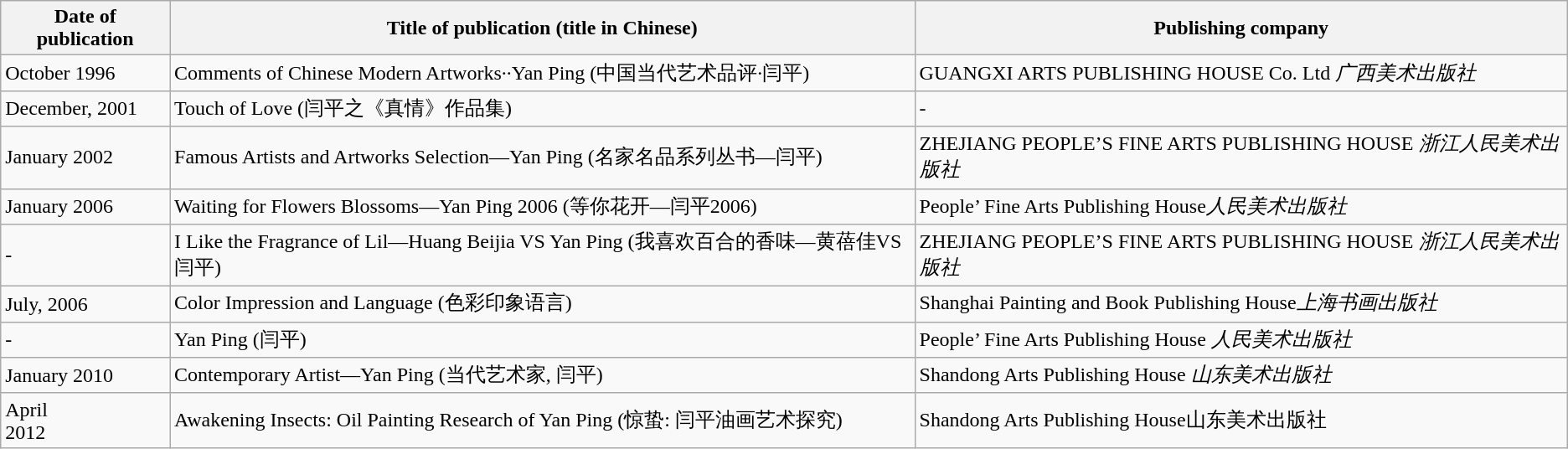<table class="wikitable">
<tr>
<th>Date of publication</th>
<th>Title of publication (title in Chinese)</th>
<th>Publishing company</th>
</tr>
<tr>
<td>October 1996</td>
<td>Comments of Chinese Modern Artworks··Yan Ping (中国当代艺术品评·闫平)</td>
<td>GUANGXI ARTS PUBLISHING HOUSE Co. Ltd <em>广西美术出版社</em></td>
</tr>
<tr>
<td>December, 2001</td>
<td>Touch of Love (闫平之《真情》作品集)</td>
<td>-</td>
</tr>
<tr>
<td>January 2002</td>
<td>Famous Artists and Artworks Selection—Yan Ping (名家名品系列丛书—闫平)</td>
<td>ZHEJIANG PEOPLE’S FINE ARTS PUBLISHING HOUSE <em>浙江人民美术出版社</em></td>
</tr>
<tr>
<td>January 2006</td>
<td>Waiting for Flowers Blossoms—Yan Ping 2006 (等你花开—闫平2006)</td>
<td>People’ Fine Arts Publishing House<em>人民美术出版社</em></td>
</tr>
<tr>
<td>-</td>
<td>I Like the Fragrance of Lil—Huang Beijia VS Yan Ping (我喜欢百合的香味—黄蓓佳VS 闫平)</td>
<td>ZHEJIANG PEOPLE’S FINE ARTS PUBLISHING HOUSE <em>浙江人民美术出版社</em></td>
</tr>
<tr>
<td>July, 2006</td>
<td>Color Impression and Language (色彩印象语言)</td>
<td>Shanghai Painting and Book Publishing House<em>上海书画出版社</em></td>
</tr>
<tr>
<td>-</td>
<td>Yan Ping (闫平)</td>
<td>People’ Fine Arts Publishing House <em>人民美术出版社</em></td>
</tr>
<tr>
<td>January 2010</td>
<td>Contemporary Artist—Yan Ping (当代艺术家, 闫平)</td>
<td>Shandong Arts Publishing House <em>山东美术出版社</em></td>
</tr>
<tr>
<td>April<br>2012</td>
<td>Awakening Insects: Oil Painting Research of Yan Ping (惊蛰: 闫平油画艺术探究)</td>
<td>Shandong Arts Publishing House山东美术出版社</td>
</tr>
</table>
